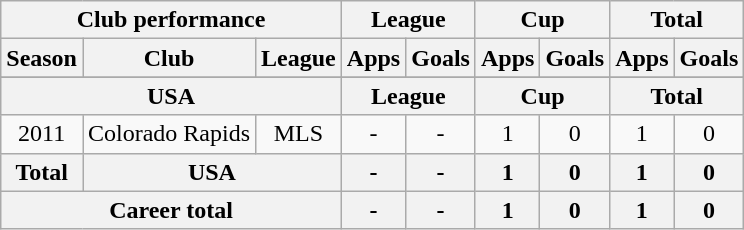<table class="wikitable" style="text-align:center">
<tr>
<th colspan=3>Club performance</th>
<th colspan=2>League</th>
<th colspan=2>Cup</th>
<th colspan=2>Total</th>
</tr>
<tr>
<th>Season</th>
<th>Club</th>
<th>League</th>
<th>Apps</th>
<th>Goals</th>
<th>Apps</th>
<th>Goals</th>
<th>Apps</th>
<th>Goals</th>
</tr>
<tr>
</tr>
<tr>
<th colspan=3>USA</th>
<th colspan=2>League</th>
<th colspan=2>Cup</th>
<th colspan=2>Total</th>
</tr>
<tr>
<td>2011</td>
<td>Colorado Rapids</td>
<td>MLS</td>
<td>-</td>
<td>-</td>
<td>1</td>
<td>0</td>
<td>1</td>
<td>0</td>
</tr>
<tr>
<th rowspan=1>Total</th>
<th colspan=2>USA</th>
<th>-</th>
<th>-</th>
<th>1</th>
<th>0</th>
<th>1</th>
<th>0</th>
</tr>
<tr>
<th colspan=3>Career total</th>
<th>-</th>
<th>-</th>
<th>1</th>
<th>0</th>
<th>1</th>
<th>0</th>
</tr>
</table>
